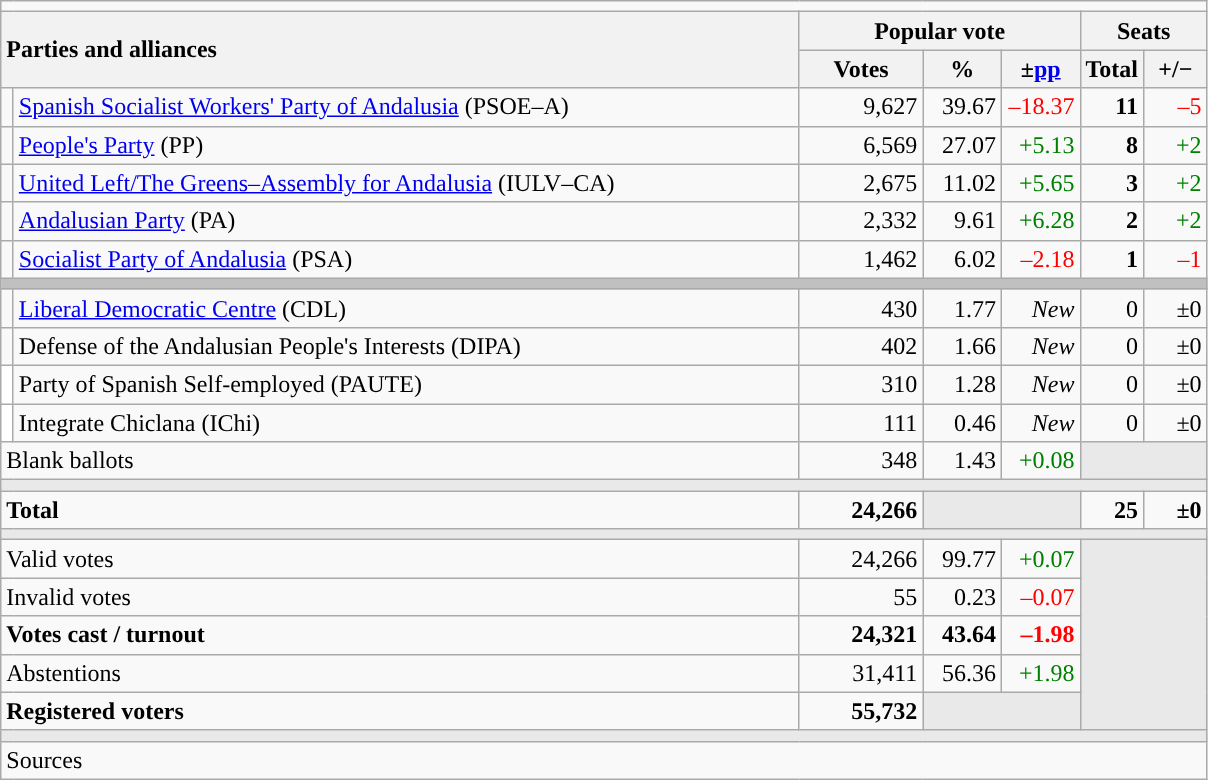<table class="wikitable" style="text-align:right;">
<tr>
<td colspan="7"></td>
</tr>
<tr>
<th style="text-align:left;" rowspan="2" colspan="2" width="525">Parties and alliances</th>
<th colspan="3">Popular vote</th>
<th colspan="2">Seats</th>
</tr>
<tr>
<th width="75">Votes</th>
<th width="45">%</th>
<th width="45">±<a href='#'>pp</a></th>
<th width="35">Total</th>
<th width="35">+/−</th>
</tr>
<tr>
<td width="1" style="color:inherit;background:"></td>
<td align="left"><a href='#'>Spanish Socialist Workers' Party of Andalusia</a> (PSOE–A)</td>
<td>9,627</td>
<td>39.67</td>
<td style="color:red;">–18.37</td>
<td><strong>11</strong></td>
<td style="color:red;">–5</td>
</tr>
<tr>
<td style="color:inherit;background:"></td>
<td align="left"><a href='#'>People's Party</a> (PP)</td>
<td>6,569</td>
<td>27.07</td>
<td style="color:green;">+5.13</td>
<td><strong>8</strong></td>
<td style="color:green;">+2</td>
</tr>
<tr>
<td style="color:inherit;background:"></td>
<td align="left"><a href='#'>United Left/The Greens–Assembly for Andalusia</a> (IULV–CA)</td>
<td>2,675</td>
<td>11.02</td>
<td style="color:green;">+5.65</td>
<td><strong>3</strong></td>
<td style="color:green;">+2</td>
</tr>
<tr>
<td style="color:inherit;background:"></td>
<td align="left"><a href='#'>Andalusian Party</a> (PA)</td>
<td>2,332</td>
<td>9.61</td>
<td style="color:green;">+6.28</td>
<td><strong>2</strong></td>
<td style="color:green;">+2</td>
</tr>
<tr>
<td style="color:inherit;background:"></td>
<td align="left"><a href='#'>Socialist Party of Andalusia</a> (PSA)</td>
<td>1,462</td>
<td>6.02</td>
<td style="color:red;">–2.18</td>
<td><strong>1</strong></td>
<td style="color:red;">–1</td>
</tr>
<tr>
<td colspan="7" bgcolor="#C0C0C0"></td>
</tr>
<tr>
<td style="color:inherit;background:"></td>
<td align="left"><a href='#'>Liberal Democratic Centre</a> (CDL)</td>
<td>430</td>
<td>1.77</td>
<td><em>New</em></td>
<td>0</td>
<td>±0</td>
</tr>
<tr>
<td style="color:inherit;background:"></td>
<td align="left">Defense of the Andalusian People's Interests (DIPA)</td>
<td>402</td>
<td>1.66</td>
<td><em>New</em></td>
<td>0</td>
<td>±0</td>
</tr>
<tr>
<td bgcolor="white"></td>
<td align="left">Party of Spanish Self-employed (PAUTE)</td>
<td>310</td>
<td>1.28</td>
<td><em>New</em></td>
<td>0</td>
<td>±0</td>
</tr>
<tr>
<td bgcolor="white"></td>
<td align="left">Integrate Chiclana (IChi)</td>
<td>111</td>
<td>0.46</td>
<td><em>New</em></td>
<td>0</td>
<td>±0</td>
</tr>
<tr>
<td align="left" colspan="2">Blank ballots</td>
<td>348</td>
<td>1.43</td>
<td style="color:green;">+0.08</td>
<td bgcolor="#E9E9E9" colspan="2"></td>
</tr>
<tr>
<td colspan="7" bgcolor="#E9E9E9"></td>
</tr>
<tr style="font-weight:bold;">
<td align="left" colspan="2">Total</td>
<td>24,266</td>
<td bgcolor="#E9E9E9" colspan="2"></td>
<td>25</td>
<td>±0</td>
</tr>
<tr>
<td colspan="7" bgcolor="#E9E9E9"></td>
</tr>
<tr>
<td align="left" colspan="2">Valid votes</td>
<td>24,266</td>
<td>99.77</td>
<td style="color:green;">+0.07</td>
<td bgcolor="#E9E9E9" colspan="2" rowspan="5"></td>
</tr>
<tr>
<td align="left" colspan="2">Invalid votes</td>
<td>55</td>
<td>0.23</td>
<td style="color:red;">–0.07</td>
</tr>
<tr style="font-weight:bold;">
<td align="left" colspan="2">Votes cast / turnout</td>
<td>24,321</td>
<td>43.64</td>
<td style="color:red;">–1.98</td>
</tr>
<tr>
<td align="left" colspan="2">Abstentions</td>
<td>31,411</td>
<td>56.36</td>
<td style="color:green;">+1.98</td>
</tr>
<tr style="font-weight:bold;">
<td align="left" colspan="2">Registered voters</td>
<td>55,732</td>
<td bgcolor="#E9E9E9" colspan="2"></td>
</tr>
<tr>
<td colspan="7" bgcolor="#E9E9E9"></td>
</tr>
<tr>
<td align="left" colspan="7">Sources</td>
</tr>
</table>
